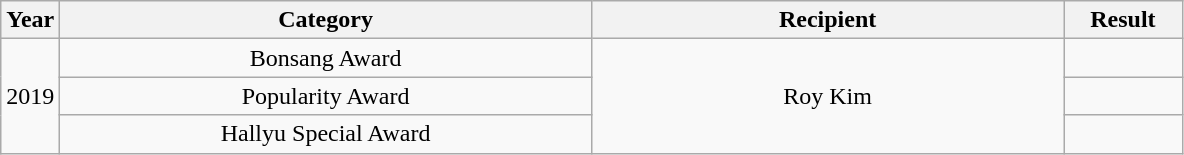<table class="wikitable" style="text-align:center">
<tr>
<th width="5%">Year</th>
<th width="45%">Category</th>
<th width="40%">Recipient</th>
<th width="10%">Result</th>
</tr>
<tr>
<td rowspan="4">2019</td>
<td>Bonsang Award</td>
<td rowspan="3">Roy Kim</td>
<td></td>
</tr>
<tr>
<td>Popularity Award</td>
<td></td>
</tr>
<tr>
<td>Hallyu Special Award</td>
<td></td>
</tr>
</table>
